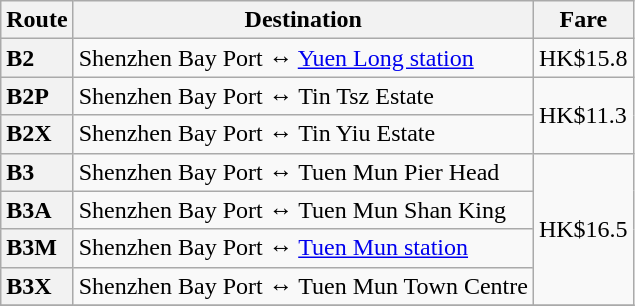<table class="wikitable">
<tr>
<th>Route</th>
<th>Destination</th>
<th>Fare</th>
</tr>
<tr>
<th scope="col" style="text-align: left;">B2</th>
<td>Shenzhen Bay Port ↔ <a href='#'>Yuen Long station</a></td>
<td>HK$15.8</td>
</tr>
<tr>
<th scope="col" style="text-align: left;">B2P</th>
<td>Shenzhen Bay Port ↔ Tin Tsz Estate</td>
<td rowspan="2">HK$11.3</td>
</tr>
<tr>
<th scope="col" style="text-align: left;">B2X</th>
<td>Shenzhen Bay Port ↔ Tin Yiu Estate</td>
</tr>
<tr>
<th scope="col" style="text-align: left;">B3</th>
<td>Shenzhen Bay Port ↔ Tuen Mun Pier Head</td>
<td rowspan="4">HK$16.5</td>
</tr>
<tr>
<th scope="col" style="text-align: left;">B3A</th>
<td>Shenzhen Bay Port ↔ Tuen Mun Shan King</td>
</tr>
<tr>
<th scope="col" style="text-align: left;">B3M</th>
<td>Shenzhen Bay Port ↔ <a href='#'>Tuen Mun station</a></td>
</tr>
<tr>
<th scope="col" style="text-align: left;">B3X</th>
<td>Shenzhen Bay Port ↔ Tuen Mun Town Centre</td>
</tr>
<tr>
</tr>
</table>
